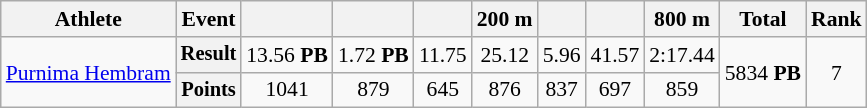<table class=wikitable style=font-size:90%;text-align:center;>
<tr>
<th>Athlete</th>
<th>Event</th>
<th></th>
<th></th>
<th></th>
<th>200 m</th>
<th></th>
<th></th>
<th>800 m</th>
<th>Total</th>
<th>Rank</th>
</tr>
<tr>
<td align=left rowspan="2"><a href='#'>Purnima Hembram</a></td>
<th style="font-size:95%">Result</th>
<td>13.56 <strong>PB</strong></td>
<td>1.72 <strong>PB</strong></td>
<td>11.75</td>
<td>25.12</td>
<td>5.96</td>
<td>41.57</td>
<td>2:17.44</td>
<td rowspan=2>5834 <strong>PB</strong></td>
<td rowspan=2>7</td>
</tr>
<tr>
<th style="font-size:95%">Points</th>
<td>1041</td>
<td>879</td>
<td>645</td>
<td>876</td>
<td>837</td>
<td>697</td>
<td>859</td>
</tr>
</table>
